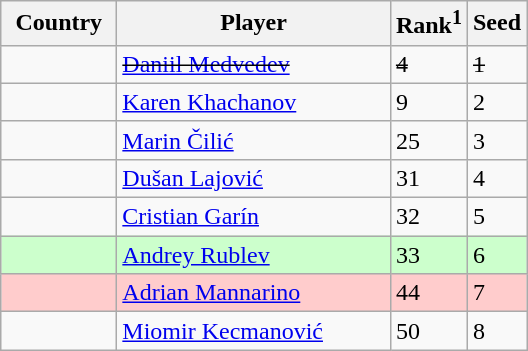<table class="sortable wikitable">
<tr>
<th width="70">Country</th>
<th width="175">Player</th>
<th>Rank<sup>1</sup></th>
<th>Seed</th>
</tr>
<tr>
<td><s></s></td>
<td><s><a href='#'>Daniil Medvedev</a></s></td>
<td><s>4</s></td>
<td><s>1</s></td>
</tr>
<tr>
<td></td>
<td><a href='#'>Karen Khachanov</a></td>
<td>9</td>
<td>2</td>
</tr>
<tr>
<td></td>
<td><a href='#'>Marin Čilić</a></td>
<td>25</td>
<td>3</td>
</tr>
<tr>
<td></td>
<td><a href='#'>Dušan Lajović</a></td>
<td>31</td>
<td>4</td>
</tr>
<tr>
<td></td>
<td><a href='#'>Cristian Garín</a></td>
<td>32</td>
<td>5</td>
</tr>
<tr style="background:#cfc;">
<td></td>
<td><a href='#'>Andrey Rublev</a></td>
<td>33</td>
<td>6</td>
</tr>
<tr style="background:#fcc;">
<td></td>
<td><a href='#'>Adrian Mannarino</a></td>
<td>44</td>
<td>7</td>
</tr>
<tr>
<td></td>
<td><a href='#'>Miomir Kecmanović</a></td>
<td>50</td>
<td>8</td>
</tr>
</table>
